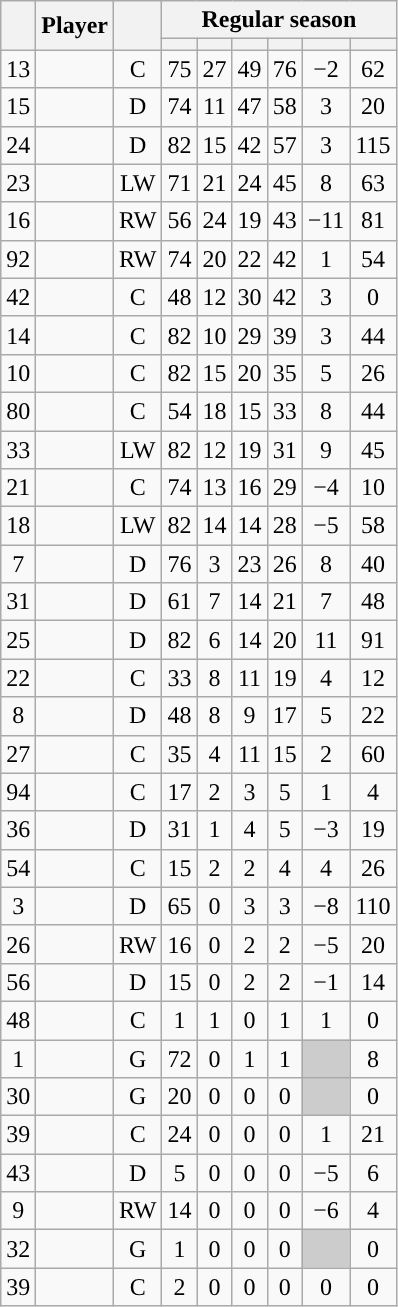<table class="wikitable sortable plainrowheaders" style="text-align:center;">
<tr>
<th scope="col" data-sort-type="number" rowspan="2"></th>
<th scope="col" rowspan="2">Player</th>
<th scope="col" rowspan="2"></th>
<th scope=colgroup colspan=6>Regular season</th>
</tr>
<tr>
<th scope="col" data-sort-type="number"></th>
<th scope="col" data-sort-type="number"></th>
<th scope="col" data-sort-type="number"></th>
<th scope="col" data-sort-type="number"></th>
<th scope="col" data-sort-type="number"></th>
<th scope="col" data-sort-type="number"></th>
</tr>
<tr>
<td scope="row">13</td>
<td align="left"></td>
<td>C</td>
<td>75</td>
<td>27</td>
<td>49</td>
<td>76</td>
<td>−2</td>
<td>62</td>
</tr>
<tr>
<td scope="row">15</td>
<td align="left"></td>
<td>D</td>
<td>74</td>
<td>11</td>
<td>47</td>
<td>58</td>
<td>3</td>
<td>20</td>
</tr>
<tr>
<td scope="row">24</td>
<td align="left"></td>
<td>D</td>
<td>82</td>
<td>15</td>
<td>42</td>
<td>57</td>
<td>3</td>
<td>115</td>
</tr>
<tr>
<td scope="row">23</td>
<td align="left"></td>
<td>LW</td>
<td>71</td>
<td>21</td>
<td>24</td>
<td>45</td>
<td>8</td>
<td>63</td>
</tr>
<tr>
<td scope="row">16</td>
<td align="left"></td>
<td>RW</td>
<td>56</td>
<td>24</td>
<td>19</td>
<td>43</td>
<td>−11</td>
<td>81</td>
</tr>
<tr>
<td scope="row">92</td>
<td align="left"></td>
<td>RW</td>
<td>74</td>
<td>20</td>
<td>22</td>
<td>42</td>
<td>1</td>
<td>54</td>
</tr>
<tr>
<td scope="row">42</td>
<td align="left"></td>
<td>C</td>
<td>48</td>
<td>12</td>
<td>30</td>
<td>42</td>
<td>3</td>
<td>0</td>
</tr>
<tr>
<td scope="row">14</td>
<td align="left"></td>
<td>C</td>
<td>82</td>
<td>10</td>
<td>29</td>
<td>39</td>
<td>3</td>
<td>44</td>
</tr>
<tr>
<td scope="row">10</td>
<td align="left"></td>
<td>C</td>
<td>82</td>
<td>15</td>
<td>20</td>
<td>35</td>
<td>5</td>
<td>26</td>
</tr>
<tr>
<td scope="row">80</td>
<td align="left"></td>
<td>C</td>
<td>54</td>
<td>18</td>
<td>15</td>
<td>33</td>
<td>8</td>
<td>44</td>
</tr>
<tr>
<td scope="row">33</td>
<td align="left"></td>
<td>LW</td>
<td>82</td>
<td>12</td>
<td>19</td>
<td>31</td>
<td>9</td>
<td>45</td>
</tr>
<tr>
<td scope="row">21</td>
<td align="left"></td>
<td>C</td>
<td>74</td>
<td>13</td>
<td>16</td>
<td>29</td>
<td>−4</td>
<td>10</td>
</tr>
<tr>
<td scope="row">18</td>
<td align="left"></td>
<td>LW</td>
<td>82</td>
<td>14</td>
<td>14</td>
<td>28</td>
<td>−5</td>
<td>58</td>
</tr>
<tr>
<td scope="row">7</td>
<td align="left"></td>
<td>D</td>
<td>76</td>
<td>3</td>
<td>23</td>
<td>26</td>
<td>8</td>
<td>40</td>
</tr>
<tr>
<td scope="row">31</td>
<td align="left"></td>
<td>D</td>
<td>61</td>
<td>7</td>
<td>14</td>
<td>21</td>
<td>7</td>
<td>48</td>
</tr>
<tr>
<td scope="row">25</td>
<td align="left"></td>
<td>D</td>
<td>82</td>
<td>6</td>
<td>14</td>
<td>20</td>
<td>11</td>
<td>91</td>
</tr>
<tr>
<td scope="row">22</td>
<td align="left"></td>
<td>C</td>
<td>33</td>
<td>8</td>
<td>11</td>
<td>19</td>
<td>4</td>
<td>12</td>
</tr>
<tr>
<td scope="row">8</td>
<td align="left"></td>
<td>D</td>
<td>48</td>
<td>8</td>
<td>9</td>
<td>17</td>
<td>5</td>
<td>22</td>
</tr>
<tr>
<td scope="row">27</td>
<td align="left"></td>
<td>C</td>
<td>35</td>
<td>4</td>
<td>11</td>
<td>15</td>
<td>2</td>
<td>60</td>
</tr>
<tr>
<td scope="row">94</td>
<td align="left"></td>
<td>C</td>
<td>17</td>
<td>2</td>
<td>3</td>
<td>5</td>
<td>1</td>
<td>4</td>
</tr>
<tr>
<td scope="row">36</td>
<td align="left"></td>
<td>D</td>
<td>31</td>
<td>1</td>
<td>4</td>
<td>5</td>
<td>−3</td>
<td>19</td>
</tr>
<tr>
<td scope="row">54</td>
<td align="left"></td>
<td>C</td>
<td>15</td>
<td>2</td>
<td>2</td>
<td>4</td>
<td>4</td>
<td>26</td>
</tr>
<tr>
<td scope="row">3</td>
<td align="left"></td>
<td>D</td>
<td>65</td>
<td>0</td>
<td>3</td>
<td>3</td>
<td>−8</td>
<td>110</td>
</tr>
<tr>
<td scope="row">26</td>
<td align="left"></td>
<td>RW</td>
<td>16</td>
<td>0</td>
<td>2</td>
<td>2</td>
<td>−5</td>
<td>20</td>
</tr>
<tr>
<td scope="row">56</td>
<td align="left"></td>
<td>D</td>
<td>15</td>
<td>0</td>
<td>2</td>
<td>2</td>
<td>−1</td>
<td>14</td>
</tr>
<tr>
<td scope="row">48</td>
<td align="left"></td>
<td>C</td>
<td>1</td>
<td>1</td>
<td>0</td>
<td>1</td>
<td>1</td>
<td>0</td>
</tr>
<tr>
<td scope="row">1</td>
<td align="left"></td>
<td>G</td>
<td>72</td>
<td>0</td>
<td>1</td>
<td>1</td>
<td style="background:#ccc"></td>
<td>8</td>
</tr>
<tr>
<td scope="row">30</td>
<td align="left"></td>
<td>G</td>
<td>20</td>
<td>0</td>
<td>0</td>
<td>0</td>
<td style="background:#ccc"></td>
<td>0</td>
</tr>
<tr>
<td scope="row">39</td>
<td align="left"></td>
<td>C</td>
<td>24</td>
<td>0</td>
<td>0</td>
<td>0</td>
<td>1</td>
<td>21</td>
</tr>
<tr>
<td scope="row">43</td>
<td align="left"></td>
<td>D</td>
<td>5</td>
<td>0</td>
<td>0</td>
<td>0</td>
<td>−5</td>
<td>6</td>
</tr>
<tr>
<td scope="row">9</td>
<td align="left"></td>
<td>RW</td>
<td>14</td>
<td>0</td>
<td>0</td>
<td>0</td>
<td>−6</td>
<td>4</td>
</tr>
<tr>
<td scope="row">32</td>
<td align="left"></td>
<td>G</td>
<td>1</td>
<td>0</td>
<td>0</td>
<td>0</td>
<td style="background:#ccc"></td>
<td>0</td>
</tr>
<tr>
<td scope="row">39</td>
<td align="left"></td>
<td>C</td>
<td>2</td>
<td>0</td>
<td>0</td>
<td>0</td>
<td>0</td>
<td>0</td>
</tr>
</table>
